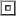<table>
<tr>
<td><br><table border=1>
<tr>
<td></td>
</tr>
</table>
</td>
</tr>
<tr>
</tr>
</table>
